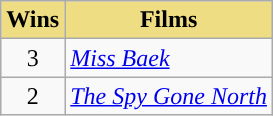<table class="wikitable" align="center">
<tr>
<th style="background:#EEDD82; text-align:center">Wins</th>
<th style="background:#EEDD82; text-align:center">Films</th>
</tr>
<tr>
<td style="text-align:center">3</td>
<td><em><a href='#'>Miss Baek</a></em></td>
</tr>
<tr>
<td style="text-align:center">2</td>
<td><em><a href='#'>The Spy Gone North</a></em></td>
</tr>
</table>
